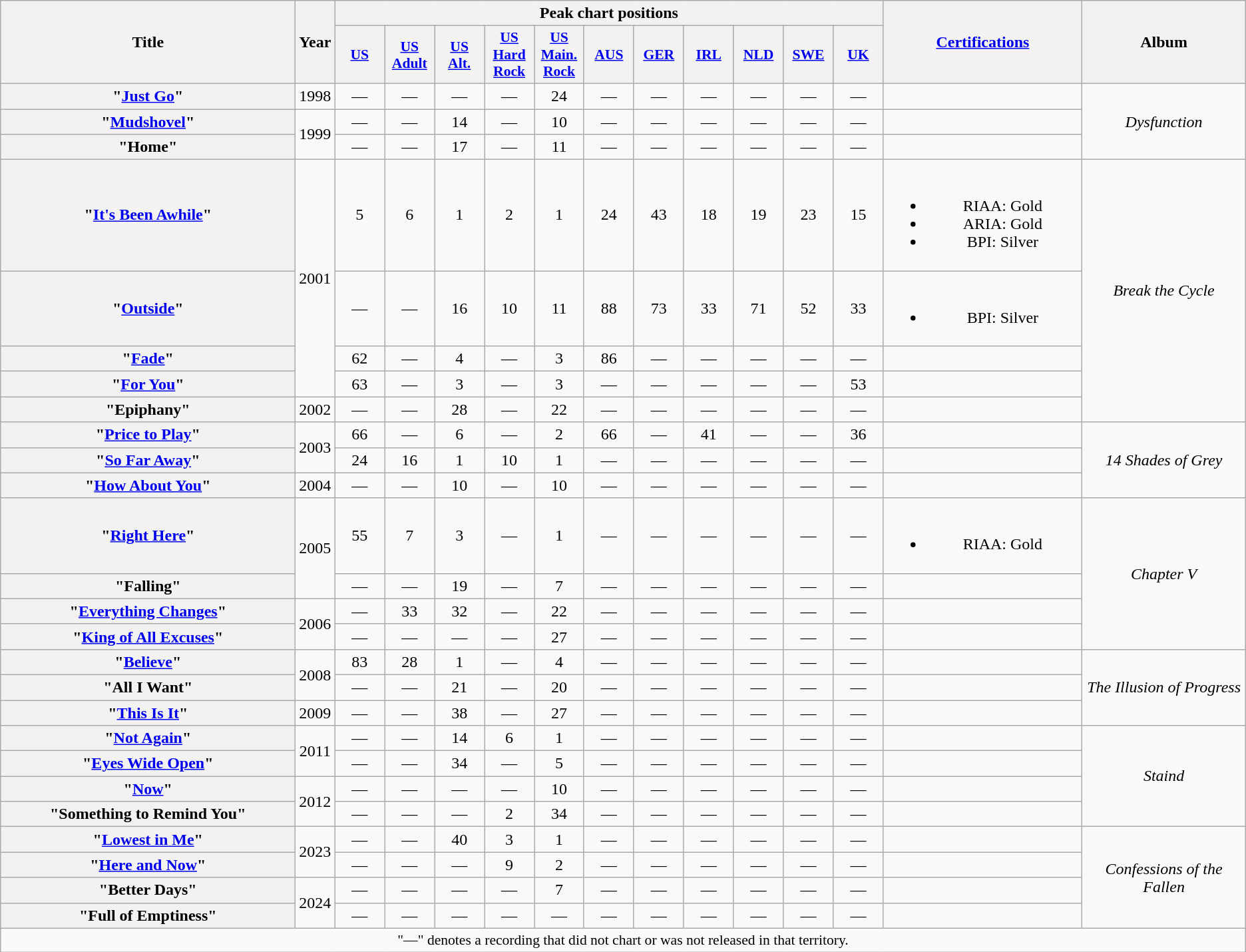<table class="wikitable plainrowheaders" style="text-align:center;">
<tr>
<th scope="col" rowspan="2" style="width:18em;">Title</th>
<th scope="col" rowspan="2">Year</th>
<th scope="col" colspan="11">Peak chart positions</th>
<th scope="col" rowspan="2" style="width:12em;"><a href='#'>Certifications</a></th>
<th scope="col" rowspan="2">Album</th>
</tr>
<tr>
<th scope="col" style="width:3em;font-size:90%;"><a href='#'>US</a><br></th>
<th scope="col" style="width:3em;font-size:90%;"><a href='#'>US<br>Adult</a><br></th>
<th scope="col" style="width:3em;font-size:90%;"><a href='#'>US<br>Alt.</a><br></th>
<th scope="col" style="width:3em;font-size:90%;"><a href='#'>US<br>Hard Rock</a><br></th>
<th scope="col" style="width:3em;font-size:90%;"><a href='#'>US<br>Main. Rock</a><br></th>
<th scope="col" style="width:3em;font-size:90%;"><a href='#'>AUS</a><br></th>
<th scope="col" style="width:3em;font-size:90%;"><a href='#'>GER</a><br></th>
<th scope="col" style="width:3em;font-size:90%;"><a href='#'>IRL</a><br></th>
<th scope="col" style="width:3em;font-size:90%;"><a href='#'>NLD</a><br></th>
<th scope="col" style="width:3em;font-size:90%;"><a href='#'>SWE</a><br></th>
<th scope="col" style="width:3em;font-size:90%;"><a href='#'>UK</a><br></th>
</tr>
<tr>
<th scope="row">"<a href='#'>Just Go</a>"</th>
<td>1998</td>
<td>—</td>
<td>—</td>
<td>—</td>
<td>—</td>
<td>24</td>
<td>—</td>
<td>—</td>
<td>—</td>
<td>—</td>
<td>—</td>
<td>—</td>
<td></td>
<td rowspan="3"><em>Dysfunction</em></td>
</tr>
<tr>
<th scope="row">"<a href='#'>Mudshovel</a>"</th>
<td rowspan="2">1999</td>
<td>—</td>
<td>—</td>
<td>14</td>
<td>—</td>
<td>10</td>
<td>—</td>
<td>—</td>
<td>—</td>
<td>—</td>
<td>—</td>
<td>—</td>
<td></td>
</tr>
<tr>
<th scope="row">"Home"</th>
<td>—</td>
<td>—</td>
<td>17</td>
<td>—</td>
<td>11</td>
<td>—</td>
<td>—</td>
<td>—</td>
<td>—</td>
<td>—</td>
<td>—</td>
<td></td>
</tr>
<tr>
<th scope="row">"<a href='#'>It's Been Awhile</a>"</th>
<td rowspan="4">2001</td>
<td>5</td>
<td>6</td>
<td>1</td>
<td>2</td>
<td>1</td>
<td>24</td>
<td>43</td>
<td>18</td>
<td>19</td>
<td>23</td>
<td>15</td>
<td><br><ul><li>RIAA: Gold</li><li>ARIA: Gold</li><li>BPI: Silver</li></ul></td>
<td rowspan="5"><em>Break the Cycle</em></td>
</tr>
<tr>
<th scope="row">"<a href='#'>Outside</a>"</th>
<td>—</td>
<td>—</td>
<td>16</td>
<td>10</td>
<td>11</td>
<td>88</td>
<td>73</td>
<td>33</td>
<td>71</td>
<td>52</td>
<td>33</td>
<td><br><ul><li>BPI: Silver</li></ul></td>
</tr>
<tr>
<th scope="row">"<a href='#'>Fade</a>"</th>
<td>62</td>
<td>—</td>
<td>4</td>
<td>—</td>
<td>3</td>
<td>86</td>
<td>—</td>
<td>—</td>
<td>—</td>
<td>—</td>
<td>—</td>
<td></td>
</tr>
<tr>
<th scope="row">"<a href='#'>For You</a>"</th>
<td>63</td>
<td>—</td>
<td>3</td>
<td>—</td>
<td>3</td>
<td>—</td>
<td>—</td>
<td>—</td>
<td>—</td>
<td>—</td>
<td>53</td>
<td></td>
</tr>
<tr>
<th scope="row">"Epiphany"</th>
<td>2002</td>
<td>—</td>
<td>—</td>
<td>28</td>
<td>—</td>
<td>22</td>
<td>—</td>
<td>—</td>
<td>—</td>
<td>—</td>
<td>—</td>
<td>—</td>
<td></td>
</tr>
<tr>
<th scope="row">"<a href='#'>Price to Play</a>"</th>
<td rowspan="2">2003</td>
<td>66</td>
<td>—</td>
<td>6</td>
<td>—</td>
<td>2</td>
<td>66</td>
<td>—</td>
<td>41</td>
<td>—</td>
<td>—</td>
<td>36</td>
<td></td>
<td rowspan="3"><em>14 Shades of Grey</em></td>
</tr>
<tr>
<th scope="row">"<a href='#'>So Far Away</a>"</th>
<td>24</td>
<td>16</td>
<td>1</td>
<td>10</td>
<td>1</td>
<td>—</td>
<td>—</td>
<td>—</td>
<td>—</td>
<td>—</td>
<td>—</td>
<td></td>
</tr>
<tr>
<th scope="row">"<a href='#'>How About You</a>"</th>
<td>2004</td>
<td>—</td>
<td>—</td>
<td>10</td>
<td>—</td>
<td>10</td>
<td>—</td>
<td>—</td>
<td>—</td>
<td>—</td>
<td>—</td>
<td>—</td>
<td></td>
</tr>
<tr>
<th scope="row">"<a href='#'>Right Here</a>"</th>
<td rowspan="2">2005</td>
<td>55</td>
<td>7</td>
<td>3</td>
<td>—</td>
<td>1</td>
<td>—</td>
<td>—</td>
<td>—</td>
<td>—</td>
<td>—</td>
<td>—</td>
<td><br><ul><li>RIAA: Gold</li></ul></td>
<td rowspan="4"><em>Chapter V</em></td>
</tr>
<tr>
<th scope="row">"Falling"</th>
<td>—</td>
<td>—</td>
<td>19</td>
<td>—</td>
<td>7</td>
<td>—</td>
<td>—</td>
<td>—</td>
<td>—</td>
<td>—</td>
<td>—</td>
<td></td>
</tr>
<tr>
<th scope="row">"<a href='#'>Everything Changes</a>"</th>
<td rowspan="2">2006</td>
<td>—</td>
<td>33</td>
<td>32</td>
<td>—</td>
<td>22</td>
<td>—</td>
<td>—</td>
<td>—</td>
<td>—</td>
<td>—</td>
<td>—</td>
<td></td>
</tr>
<tr>
<th scope="row">"<a href='#'>King of All Excuses</a>"</th>
<td>—</td>
<td>—</td>
<td>—</td>
<td>—</td>
<td>27</td>
<td>—</td>
<td>—</td>
<td>—</td>
<td>—</td>
<td>—</td>
<td>—</td>
<td></td>
</tr>
<tr>
<th scope="row">"<a href='#'>Believe</a>"</th>
<td rowspan="2">2008</td>
<td>83</td>
<td>28</td>
<td>1</td>
<td>—</td>
<td>4</td>
<td>—</td>
<td>—</td>
<td>—</td>
<td>—</td>
<td>—</td>
<td>—</td>
<td></td>
<td rowspan="3"><em>The Illusion of Progress</em></td>
</tr>
<tr>
<th scope="row">"All I Want"</th>
<td>—</td>
<td>—</td>
<td>21</td>
<td>—</td>
<td>20</td>
<td>—</td>
<td>—</td>
<td>—</td>
<td>—</td>
<td>—</td>
<td>—</td>
<td></td>
</tr>
<tr>
<th scope="row">"<a href='#'>This Is It</a>"</th>
<td>2009</td>
<td>—</td>
<td>—</td>
<td>38</td>
<td>—</td>
<td>27</td>
<td>—</td>
<td>—</td>
<td>—</td>
<td>—</td>
<td>—</td>
<td>—</td>
<td></td>
</tr>
<tr>
<th scope="row">"<a href='#'>Not Again</a>"</th>
<td rowspan="2">2011</td>
<td>—</td>
<td>—</td>
<td>14</td>
<td>6</td>
<td>1</td>
<td>—</td>
<td>—</td>
<td>—</td>
<td>—</td>
<td>—</td>
<td>—</td>
<td></td>
<td rowspan="4"><em>Staind</em></td>
</tr>
<tr>
<th scope="row">"<a href='#'>Eyes Wide Open</a>"</th>
<td>—</td>
<td>—</td>
<td>34</td>
<td>—</td>
<td>5</td>
<td>—</td>
<td>—</td>
<td>—</td>
<td>—</td>
<td>—</td>
<td>—</td>
<td></td>
</tr>
<tr>
<th scope="row">"<a href='#'>Now</a>"</th>
<td rowspan="2">2012</td>
<td>—</td>
<td>—</td>
<td>—</td>
<td>—</td>
<td>10</td>
<td>—</td>
<td>—</td>
<td>—</td>
<td>—</td>
<td>—</td>
<td>—</td>
<td></td>
</tr>
<tr>
<th scope="row">"Something to Remind You"</th>
<td>—</td>
<td>—</td>
<td>—</td>
<td>2</td>
<td>34</td>
<td>—</td>
<td>—</td>
<td>—</td>
<td>—</td>
<td>—</td>
<td>—</td>
<td></td>
</tr>
<tr>
<th scope="row">"<a href='#'>Lowest in Me</a>"</th>
<td rowspan="2">2023</td>
<td>—</td>
<td>—</td>
<td>40</td>
<td>3</td>
<td>1</td>
<td>—</td>
<td>—</td>
<td>—</td>
<td>—</td>
<td>—</td>
<td>—</td>
<td></td>
<td rowspan="4"><em>Confessions of the Fallen</em></td>
</tr>
<tr>
<th scope="row">"<a href='#'>Here and Now</a>"</th>
<td>—</td>
<td>—</td>
<td>—</td>
<td>9</td>
<td>2</td>
<td>—</td>
<td>—</td>
<td>—</td>
<td>—</td>
<td>—</td>
<td>—</td>
<td></td>
</tr>
<tr>
<th scope="row">"Better Days" </th>
<td rowspan="2">2024</td>
<td>—</td>
<td>—</td>
<td>—</td>
<td>—</td>
<td>7</td>
<td>—</td>
<td>—</td>
<td>—</td>
<td>—</td>
<td>—</td>
<td>—</td>
<td></td>
</tr>
<tr>
<th scope="row">"Full of Emptiness"</th>
<td>—</td>
<td>—</td>
<td>—</td>
<td>—</td>
<td>—</td>
<td>—</td>
<td>—</td>
<td>—</td>
<td>—</td>
<td>—</td>
<td>—</td>
<td></td>
</tr>
<tr>
<td colspan="15" style="font-size:90%">"—" denotes a recording that did not chart or was not released in that territory.</td>
</tr>
</table>
